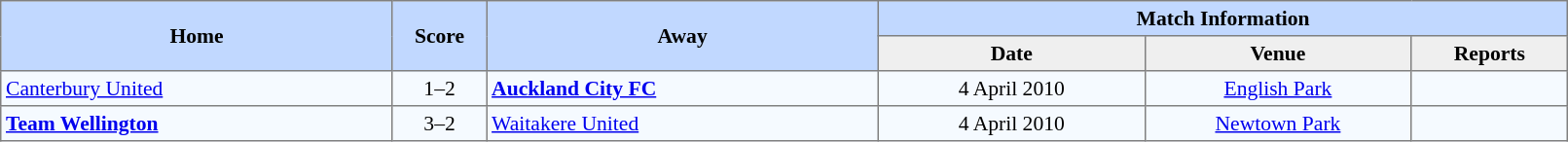<table border=1 style="border-collapse:collapse; font-size:90%; text-align:center;" cellpadding=3 cellspacing=0 width=85%>
<tr bgcolor=#C1D8FF>
<th rowspan=2 width=25%>Home</th>
<th rowspan=2 width=6%>Score</th>
<th rowspan=2 width=25%>Away</th>
<th colspan=6>Match Information</th>
</tr>
<tr bgcolor=#EFEFEF>
<th width=17%>Date</th>
<th width=17%>Venue</th>
<th width=10%>Reports</th>
</tr>
<tr bgcolor=#F5FAFF>
<td align=left> <a href='#'>Canterbury United</a></td>
<td>1–2</td>
<td align=left> <strong><a href='#'>Auckland City FC</a></strong></td>
<td>4 April 2010</td>
<td><a href='#'>English Park</a></td>
<td></td>
</tr>
<tr bgcolor=#F5FAFF>
<td align=left> <strong><a href='#'>Team Wellington</a></strong></td>
<td>3–2</td>
<td align=left> <a href='#'>Waitakere United</a></td>
<td>4 April 2010</td>
<td><a href='#'>Newtown Park</a></td>
<td></td>
</tr>
</table>
